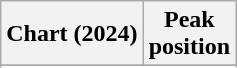<table class="wikitable sortable plainrowheaders" style="text-align:center;">
<tr>
<th scope="col">Chart (2024)</th>
<th scope="col">Peak<br>position</th>
</tr>
<tr>
</tr>
<tr>
</tr>
<tr>
</tr>
<tr>
</tr>
</table>
